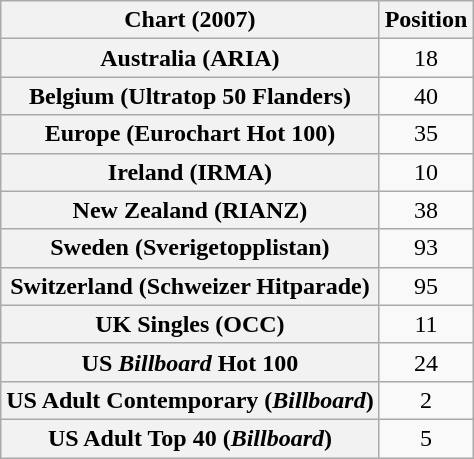<table class="wikitable sortable plainrowheaders" style="text-align:center;">
<tr>
<th>Chart (2007)</th>
<th>Position</th>
</tr>
<tr>
<th scope="row">Australia (ARIA)</th>
<td align="center">18</td>
</tr>
<tr>
<th scope="row">Belgium (Ultratop 50 Flanders)</th>
<td align="center">40</td>
</tr>
<tr>
<th scope="row">Europe (Eurochart Hot 100)</th>
<td align="center">35</td>
</tr>
<tr>
<th scope="row">Ireland (IRMA)</th>
<td align="center">10</td>
</tr>
<tr>
<th scope="row">New Zealand (RIANZ)</th>
<td align="center">38</td>
</tr>
<tr>
<th scope="row">Sweden (Sverigetopplistan)</th>
<td align="center">93</td>
</tr>
<tr>
<th scope="row">Switzerland (Schweizer Hitparade)</th>
<td align="center">95</td>
</tr>
<tr>
<th scope="row">UK Singles (OCC)</th>
<td align="center">11</td>
</tr>
<tr>
<th scope="row">US <em>Billboard</em> Hot 100</th>
<td align="center">24</td>
</tr>
<tr>
<th scope="row">US Adult Contemporary (<em>Billboard</em>)</th>
<td align="center">2</td>
</tr>
<tr>
<th scope="row">US Adult Top 40 (<em>Billboard</em>)</th>
<td align="center">5</td>
</tr>
</table>
